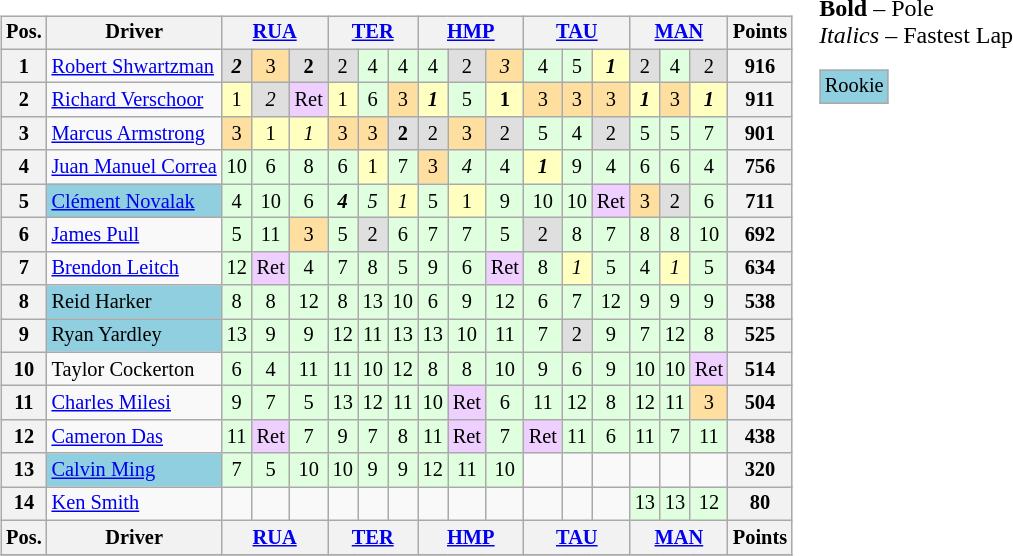<table>
<tr>
<td><br><table class="wikitable" style="font-size: 85%; text-align: center">
<tr valign="top">
<th valign="middle">Pos.</th>
<th>Driver</th>
<th colspan=3><a href='#'>RUA</a></th>
<th colspan=3><a href='#'>TER</a></th>
<th colspan=3><a href='#'>HMP</a></th>
<th colspan=3><a href='#'>TAU</a></th>
<th colspan=3><a href='#'>MAN</a></th>
<th valign="middle">Points</th>
</tr>
<tr>
<th>1</th>
<td align=left> <a href='#'>Robert Shwartzman</a></td>
<td style="background:#DFDFDF;"><strong><em>2</em></strong></td>
<td style="background:#FFDF9F;">3</td>
<td style="background:#DFDFDF;"><strong>2</strong></td>
<td style="background:#DFDFDF;">2</td>
<td style="background:#DFFFDF;">4</td>
<td style="background:#DFFFDF;">4</td>
<td style="background:#DFFFDF;">4</td>
<td style="background:#DFDFDF;">2</td>
<td style="background:#FFDF9F;"><em>3</em></td>
<td style="background:#DFFFDF;">4</td>
<td style="background:#DFFFDF;">5</td>
<td style="background:#FFFFBF;"><strong><em>1</em></strong></td>
<td style="background:#DFDFDF;">2</td>
<td style="background:#DFFFDF;">4</td>
<td style="background:#DFDFDF;">2</td>
<th>916</th>
</tr>
<tr>
<th>2</th>
<td align=left> <a href='#'>Richard Verschoor</a></td>
<td style="background:#FFFFBF;">1</td>
<td style="background:#DFDFDF;"><em>2</em></td>
<td style="background:#EFCFFF;">Ret</td>
<td style="background:#FFFFBF;">1</td>
<td style="background:#DFFFDF;">6</td>
<td style="background:#FFDF9F;">3</td>
<td style="background:#FFFFBF;"><strong><em>1</em></strong></td>
<td style="background:#DFFFDF;">5</td>
<td style="background:#FFFFBF;"><strong>1</strong></td>
<td style="background:#FFDF9F;">3</td>
<td style="background:#FFDF9F;">3</td>
<td style="background:#FFDF9F;">3</td>
<td style="background:#FFFFBF;"><strong><em>1</em></strong></td>
<td style="background:#FFDF9F;">3</td>
<td style="background:#FFFFBF;"><strong><em>1</em></strong></td>
<th>911</th>
</tr>
<tr>
<th>3</th>
<td align=left> <a href='#'>Marcus Armstrong</a></td>
<td style="background:#FFDF9F;">3</td>
<td style="background:#FFFFBF;">1</td>
<td style="background:#FFFFBF;"><em>1</em></td>
<td style="background:#FFDF9F;">3</td>
<td style="background:#FFDF9F;">3</td>
<td style="background:#DFDFDF;"><strong>2</strong></td>
<td style="background:#DFDFDF;">2</td>
<td style="background:#FFDF9F;">3</td>
<td style="background:#DFDFDF;">2</td>
<td style="background:#DFFFDF;">5</td>
<td style="background:#DFFFDF;">4</td>
<td style="background:#DFDFDF;">2</td>
<td style="background:#DFFFDF;">5</td>
<td style="background:#DFFFDF;">5</td>
<td style="background:#DFFFDF;">7</td>
<th>901</th>
</tr>
<tr>
<th>4</th>
<td align=left nowrap> <a href='#'>Juan Manuel Correa</a></td>
<td style="background:#DFFFDF;">10</td>
<td style="background:#DFFFDF;">6</td>
<td style="background:#DFFFDF;">8</td>
<td style="background:#DFFFDF;">6</td>
<td style="background:#FFFFBF;">1</td>
<td style="background:#DFFFDF;">7</td>
<td style="background:#FFDF9F;">3</td>
<td style="background:#DFFFDF;"><em>4</em></td>
<td style="background:#DFFFDF;">4</td>
<td style="background:#FFFFBF;"><strong><em>1</em></strong></td>
<td style="background:#DFFFDF;">9</td>
<td style="background:#DFFFDF;">4</td>
<td style="background:#DFFFDF;">6</td>
<td style="background:#DFFFDF;">6</td>
<td style="background:#DFFFDF;">4</td>
<th>756</th>
</tr>
<tr>
<th>5</th>
<td style="background:#8FCFDF;" align=left> <a href='#'>Clément Novalak</a></td>
<td style="background:#DFFFDF;">4</td>
<td style="background:#DFFFDF;">10</td>
<td style="background:#DFFFDF;">6</td>
<td style="background:#DFFFDF;"><strong><em>4</em></strong></td>
<td style="background:#DFFFDF;"><em>5</em></td>
<td style="background:#FFFFBF;"><em>1</em></td>
<td style="background:#DFFFDF;">5</td>
<td style="background:#FFFFBF;">1</td>
<td style="background:#DFFFDF;">9</td>
<td style="background:#DFFFDF;">10</td>
<td style="background:#DFFFDF;">10</td>
<td style="background:#EFCFFF;">Ret</td>
<td style="background:#FFDF9F;">3</td>
<td style="background:#DFDFDF;">2</td>
<td style="background:#DFFFDF;">6</td>
<th>711</th>
</tr>
<tr>
<th>6</th>
<td align=left> <a href='#'>James Pull</a></td>
<td style="background:#DFFFDF;">5</td>
<td style="background:#DFFFDF;">11</td>
<td style="background:#FFDF9F;">3</td>
<td style="background:#DFFFDF;">5</td>
<td style="background:#DFDFDF;">2</td>
<td style="background:#DFFFDF;">6</td>
<td style="background:#DFFFDF;">7</td>
<td style="background:#DFFFDF;">7</td>
<td style="background:#DFFFDF;">5</td>
<td style="background:#DFDFDF;">2</td>
<td style="background:#DFFFDF;">8</td>
<td style="background:#DFFFDF;">7</td>
<td style="background:#DFFFDF;">8</td>
<td style="background:#DFFFDF;">8</td>
<td style="background:#DFFFDF;">10</td>
<th>692</th>
</tr>
<tr>
<th>7</th>
<td align=left> <a href='#'>Brendon Leitch</a></td>
<td style="background:#DFFFDF;">12</td>
<td style="background:#EFCFFF;">Ret</td>
<td style="background:#DFFFDF;">4</td>
<td style="background:#DFFFDF;">7</td>
<td style="background:#DFFFDF;">8</td>
<td style="background:#DFFFDF;">5</td>
<td style="background:#DFFFDF;">9</td>
<td style="background:#DFFFDF;">6</td>
<td style="background:#EFCFFF;">Ret</td>
<td style="background:#DFFFDF;">8</td>
<td style="background:#FFFFBF;"><em>1</em></td>
<td style="background:#DFFFDF;">5</td>
<td style="background:#DFFFDF;">4</td>
<td style="background:#FFFFBF;"><em>1</em></td>
<td style="background:#DFFFDF;">5</td>
<th>634</th>
</tr>
<tr>
<th>8</th>
<td style="background:#8FCFDF;" align=left> Reid Harker</td>
<td style="background:#DFFFDF;">8</td>
<td style="background:#DFFFDF;">8</td>
<td style="background:#DFFFDF;">12</td>
<td style="background:#DFFFDF;">8</td>
<td style="background:#DFFFDF;">13</td>
<td style="background:#DFFFDF;">10</td>
<td style="background:#DFFFDF;">6</td>
<td style="background:#DFFFDF;">9</td>
<td style="background:#DFFFDF;">12</td>
<td style="background:#DFFFDF;">6</td>
<td style="background:#DFFFDF;">7</td>
<td style="background:#DFFFDF;">12</td>
<td style="background:#DFFFDF;">9</td>
<td style="background:#DFFFDF;">9</td>
<td style="background:#DFFFDF;">9</td>
<th>538</th>
</tr>
<tr>
<th>9</th>
<td style="background:#8FCFDF;" align=left> Ryan Yardley</td>
<td style="background:#DFFFDF;">13</td>
<td style="background:#DFFFDF;">9</td>
<td style="background:#DFFFDF;">9</td>
<td style="background:#DFFFDF;">12</td>
<td style="background:#DFFFDF;">11</td>
<td style="background:#DFFFDF;">13</td>
<td style="background:#DFFFDF;">13</td>
<td style="background:#DFFFDF;">10</td>
<td style="background:#DFFFDF;">11</td>
<td style="background:#DFFFDF;">7</td>
<td style="background:#DFDFDF;">2</td>
<td style="background:#DFFFDF;">9</td>
<td style="background:#DFFFDF;">7</td>
<td style="background:#DFFFDF;">12</td>
<td style="background:#DFFFDF;">8</td>
<th>525</th>
</tr>
<tr>
<th>10</th>
<td align=left> Taylor Cockerton</td>
<td style="background:#DFFFDF;">6</td>
<td style="background:#DFFFDF;">4</td>
<td style="background:#DFFFDF;">11</td>
<td style="background:#DFFFDF;">11</td>
<td style="background:#DFFFDF;">10</td>
<td style="background:#DFFFDF;">12</td>
<td style="background:#DFFFDF;">8</td>
<td style="background:#DFFFDF;">8</td>
<td style="background:#DFFFDF;">10</td>
<td style="background:#DFFFDF;">9</td>
<td style="background:#DFFFDF;">6</td>
<td style="background:#DFFFDF;">9</td>
<td style="background:#DFFFDF;">10</td>
<td style="background:#DFFFDF;">10</td>
<td style="background:#EFCFFF;">Ret</td>
<th>514</th>
</tr>
<tr>
<th>11</th>
<td align=left> <a href='#'>Charles Milesi</a></td>
<td style="background:#DFFFDF;">9</td>
<td style="background:#DFFFDF;">7</td>
<td style="background:#DFFFDF;">5</td>
<td style="background:#DFFFDF;">13</td>
<td style="background:#DFFFDF;">12</td>
<td style="background:#DFFFDF;">11</td>
<td style="background:#DFFFDF;">10</td>
<td style="background:#EFCFFF;">Ret</td>
<td style="background:#DFFFDF;">6</td>
<td style="background:#DFFFDF;">11</td>
<td style="background:#DFFFDF;">12</td>
<td style="background:#DFFFDF;">8</td>
<td style="background:#DFFFDF;">12</td>
<td style="background:#DFFFDF;">11</td>
<td style="background:#FFDF9F;">3</td>
<th>504</th>
</tr>
<tr>
<th>12</th>
<td align=left> <a href='#'>Cameron Das</a></td>
<td style="background:#DFFFDF;">11</td>
<td style="background:#EFCFFF;">Ret</td>
<td style="background:#DFFFDF;">7</td>
<td style="background:#DFFFDF;">9</td>
<td style="background:#DFFFDF;">7</td>
<td style="background:#DFFFDF;">8</td>
<td style="background:#DFFFDF;">11</td>
<td style="background:#EFCFFF;">Ret</td>
<td style="background:#DFFFDF;">7</td>
<td style="background:#EFCFFF;">Ret</td>
<td style="background:#DFFFDF;">11</td>
<td style="background:#DFFFDF;">6</td>
<td style="background:#DFFFDF;">11</td>
<td style="background:#DFFFDF;">7</td>
<td style="background:#DFFFDF;">11</td>
<th>438</th>
</tr>
<tr>
<th>13</th>
<td style="background:#8FCFDF;" align=left> <a href='#'>Calvin Ming</a></td>
<td style="background:#DFFFDF;">7</td>
<td style="background:#DFFFDF;">5</td>
<td style="background:#DFFFDF;">10</td>
<td style="background:#DFFFDF;">10</td>
<td style="background:#DFFFDF;">9</td>
<td style="background:#DFFFDF;">9</td>
<td style="background:#DFFFDF;">12</td>
<td style="background:#DFFFDF;">11</td>
<td style="background:#DFFFDF;">10</td>
<td></td>
<td></td>
<td></td>
<td></td>
<td></td>
<td></td>
<th>320</th>
</tr>
<tr>
<th>14</th>
<td align=left> <a href='#'>Ken Smith</a></td>
<td></td>
<td></td>
<td></td>
<td></td>
<td></td>
<td></td>
<td></td>
<td></td>
<td></td>
<td></td>
<td></td>
<td></td>
<td style="background:#DFFFDF;">13</td>
<td style="background:#DFFFDF;">13</td>
<td style="background:#DFFFDF;">12</td>
<th>80</th>
</tr>
<tr valign="top">
<th valign="middle">Pos.</th>
<th>Driver</th>
<th colspan=3><a href='#'>RUA</a></th>
<th colspan=3><a href='#'>TER</a></th>
<th colspan=3><a href='#'>HMP</a></th>
<th colspan=3><a href='#'>TAU</a></th>
<th colspan=3><a href='#'>MAN</a></th>
<th valign="middle">Points</th>
</tr>
<tr>
</tr>
</table>
</td>
<td valign="top"><br>
<span><strong>Bold</strong> – Pole<br>
<em>Italics</em> – Fastest Lap</span><table class="wikitable" style="margin-right:0; font-size:85%; text-align:center">
<tr>
<td style="background:#8FCFDF;" align=center>Rookie</td>
</tr>
</table>
</td>
</tr>
</table>
